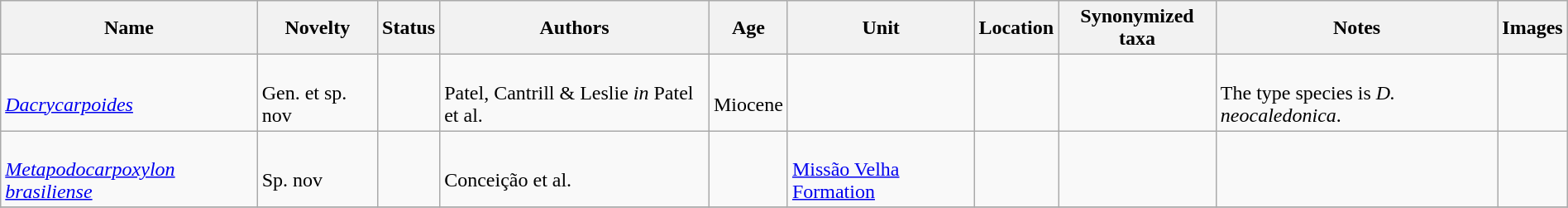<table class="wikitable sortable" align="center" width="100%">
<tr>
<th>Name</th>
<th>Novelty</th>
<th>Status</th>
<th>Authors</th>
<th>Age</th>
<th>Unit</th>
<th>Location</th>
<th>Synonymized taxa</th>
<th>Notes</th>
<th>Images</th>
</tr>
<tr>
<td><br><em><a href='#'>Dacrycarpoides</a></em></td>
<td><br>Gen. et sp. nov</td>
<td></td>
<td><br>Patel, Cantrill & Leslie <em>in</em> Patel et al.</td>
<td><br>Miocene</td>
<td></td>
<td><br></td>
<td></td>
<td><br>The type species is <em>D. neocaledonica</em>.</td>
<td></td>
</tr>
<tr>
<td><br><em><a href='#'>Metapodocarpoxylon brasiliense</a></em></td>
<td><br>Sp. nov</td>
<td></td>
<td><br>Conceição et al.</td>
<td></td>
<td><br><a href='#'>Missão Velha Formation</a></td>
<td><br></td>
<td></td>
<td></td>
<td></td>
</tr>
<tr>
</tr>
</table>
